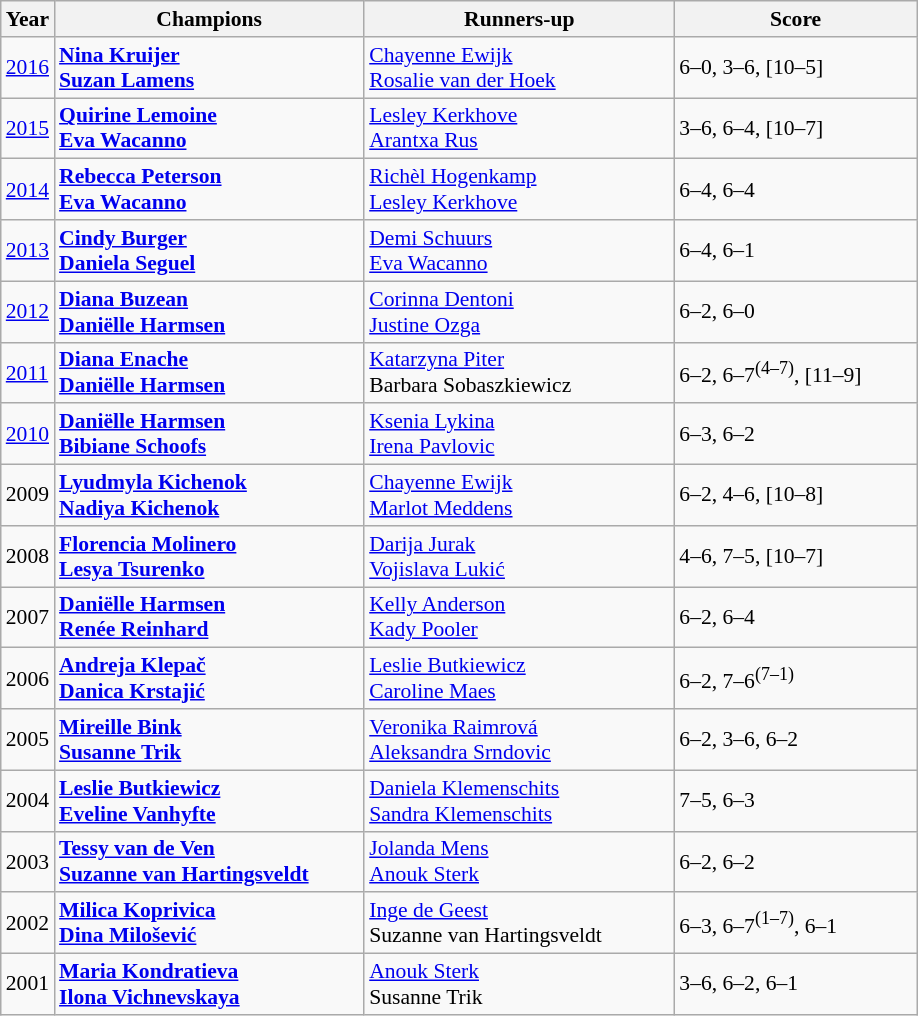<table class="wikitable" style="font-size:90%">
<tr>
<th>Year</th>
<th width="200">Champions</th>
<th width="200">Runners-up</th>
<th width="155">Score</th>
</tr>
<tr>
<td><a href='#'>2016</a></td>
<td><strong> <a href='#'>Nina Kruijer</a> <br>  <a href='#'>Suzan Lamens</a></strong></td>
<td> <a href='#'>Chayenne Ewijk</a> <br>  <a href='#'>Rosalie van der Hoek</a></td>
<td>6–0, 3–6, [10–5]</td>
</tr>
<tr>
<td><a href='#'>2015</a></td>
<td><strong> <a href='#'>Quirine Lemoine</a> <br>  <a href='#'>Eva Wacanno</a></strong></td>
<td> <a href='#'>Lesley Kerkhove</a> <br>  <a href='#'>Arantxa Rus</a></td>
<td>3–6, 6–4, [10–7]</td>
</tr>
<tr>
<td><a href='#'>2014</a></td>
<td><strong> <a href='#'>Rebecca Peterson</a> <br>  <a href='#'>Eva Wacanno</a></strong></td>
<td> <a href='#'>Richèl Hogenkamp</a> <br>  <a href='#'>Lesley Kerkhove</a></td>
<td>6–4, 6–4</td>
</tr>
<tr>
<td><a href='#'>2013</a></td>
<td><strong> <a href='#'>Cindy Burger</a> <br>  <a href='#'>Daniela Seguel</a></strong></td>
<td> <a href='#'>Demi Schuurs</a> <br>  <a href='#'>Eva Wacanno</a></td>
<td>6–4, 6–1</td>
</tr>
<tr>
<td><a href='#'>2012</a></td>
<td><strong> <a href='#'>Diana Buzean</a> <br>  <a href='#'>Daniëlle Harmsen</a></strong></td>
<td> <a href='#'>Corinna Dentoni</a> <br>  <a href='#'>Justine Ozga</a></td>
<td>6–2, 6–0</td>
</tr>
<tr>
<td><a href='#'>2011</a></td>
<td> <strong><a href='#'>Diana Enache</a></strong> <br>  <strong><a href='#'>Daniëlle Harmsen</a></strong></td>
<td> <a href='#'>Katarzyna Piter</a> <br>  Barbara Sobaszkiewicz</td>
<td>6–2, 6–7<sup>(4–7)</sup>, [11–9]</td>
</tr>
<tr>
<td><a href='#'>2010</a></td>
<td> <strong><a href='#'>Daniëlle Harmsen</a></strong> <br>  <strong><a href='#'>Bibiane Schoofs</a></strong></td>
<td> <a href='#'>Ksenia Lykina</a> <br>  <a href='#'>Irena Pavlovic</a></td>
<td>6–3, 6–2</td>
</tr>
<tr>
<td>2009</td>
<td> <strong><a href='#'>Lyudmyla Kichenok</a></strong> <br>  <strong><a href='#'>Nadiya Kichenok</a></strong></td>
<td> <a href='#'>Chayenne Ewijk</a> <br>  <a href='#'>Marlot Meddens</a></td>
<td>6–2, 4–6, [10–8]</td>
</tr>
<tr>
<td>2008</td>
<td> <strong><a href='#'>Florencia Molinero</a></strong> <br>  <strong><a href='#'>Lesya Tsurenko</a></strong></td>
<td> <a href='#'>Darija Jurak</a> <br>  <a href='#'>Vojislava Lukić</a></td>
<td>4–6, 7–5, [10–7]</td>
</tr>
<tr>
<td>2007</td>
<td> <strong><a href='#'>Daniëlle Harmsen</a></strong> <br>  <strong><a href='#'>Renée Reinhard</a></strong></td>
<td> <a href='#'>Kelly Anderson</a> <br>  <a href='#'>Kady Pooler</a></td>
<td>6–2, 6–4</td>
</tr>
<tr>
<td>2006</td>
<td> <strong><a href='#'>Andreja Klepač</a></strong> <br>  <strong><a href='#'>Danica Krstajić</a></strong></td>
<td> <a href='#'>Leslie Butkiewicz</a> <br>  <a href='#'>Caroline Maes</a></td>
<td>6–2, 7–6<sup>(7–1)</sup></td>
</tr>
<tr>
<td>2005</td>
<td> <strong><a href='#'>Mireille Bink</a></strong> <br>  <strong><a href='#'>Susanne Trik</a></strong></td>
<td> <a href='#'>Veronika Raimrová</a> <br>  <a href='#'>Aleksandra Srndovic</a></td>
<td>6–2, 3–6, 6–2</td>
</tr>
<tr>
<td>2004</td>
<td> <strong><a href='#'>Leslie Butkiewicz</a></strong> <br>  <strong><a href='#'>Eveline Vanhyfte</a></strong></td>
<td> <a href='#'>Daniela Klemenschits</a> <br>  <a href='#'>Sandra Klemenschits</a></td>
<td>7–5, 6–3</td>
</tr>
<tr>
<td>2003</td>
<td> <strong><a href='#'>Tessy van de Ven</a></strong> <br>  <strong><a href='#'>Suzanne van Hartingsveldt</a></strong></td>
<td> <a href='#'>Jolanda Mens</a> <br>  <a href='#'>Anouk Sterk</a></td>
<td>6–2, 6–2</td>
</tr>
<tr>
<td>2002</td>
<td> <strong><a href='#'>Milica Koprivica</a></strong> <br>  <strong><a href='#'>Dina Milošević</a></strong></td>
<td> <a href='#'>Inge de Geest</a> <br>  Suzanne van Hartingsveldt</td>
<td>6–3, 6–7<sup>(1–7)</sup>, 6–1</td>
</tr>
<tr>
<td>2001</td>
<td> <strong><a href='#'>Maria Kondratieva</a></strong> <br>  <strong><a href='#'>Ilona Vichnevskaya</a></strong></td>
<td> <a href='#'>Anouk Sterk</a> <br>  Susanne Trik</td>
<td>3–6, 6–2, 6–1</td>
</tr>
</table>
